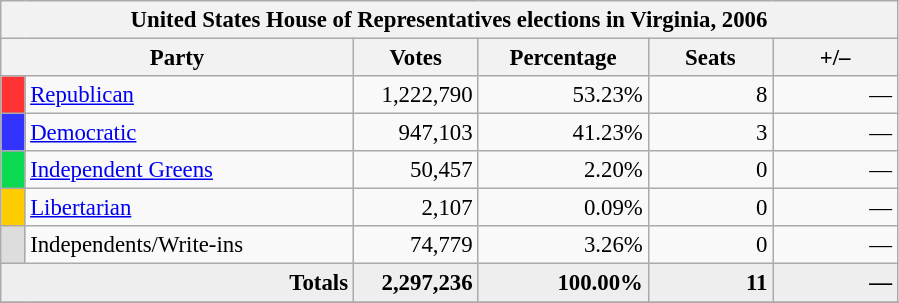<table class="wikitable" style="font-size: 95%;">
<tr>
<th colspan="6">United States House of Representatives elections in Virginia, 2006</th>
</tr>
<tr>
<th colspan=2 style="width: 15em">Party</th>
<th style="width: 5em">Votes</th>
<th style="width: 7em">Percentage</th>
<th style="width: 5em">Seats</th>
<th style="width: 5em">+/–</th>
</tr>
<tr>
<th style="background-color:#FF3333; width: 3px"></th>
<td style="width: 130px"><a href='#'>Republican</a></td>
<td align="right">1,222,790</td>
<td align="right">53.23%</td>
<td align="right">8</td>
<td align="right">—</td>
</tr>
<tr>
<th style="background-color:#3333FF; width: 3px"></th>
<td style="width: 130px"><a href='#'>Democratic</a></td>
<td align="right">947,103</td>
<td align="right">41.23%</td>
<td align="right">3</td>
<td align="right">—</td>
</tr>
<tr>
<th style="background-color:#0BDA51; width: 3px"></th>
<td style="width: 130px"><a href='#'>Independent Greens</a></td>
<td align="right">50,457</td>
<td align="right">2.20%</td>
<td align="right">0</td>
<td align="right">—</td>
</tr>
<tr>
<th style="background-color:#FFCC00; width: 3px"></th>
<td style="width: 130px"><a href='#'>Libertarian</a></td>
<td align="right">2,107</td>
<td align="right">0.09%</td>
<td align="right">0</td>
<td align="right">—</td>
</tr>
<tr>
<th style="background-color:#DDDDDD; width: 3px"></th>
<td style="width: 130px">Independents/Write-ins</td>
<td align="right">74,779</td>
<td align="right">3.26%</td>
<td align="right">0</td>
<td align="right">—</td>
</tr>
<tr bgcolor="#EEEEEE">
<td colspan="2" align="right"><strong>Totals</strong></td>
<td align="right"><strong>2,297,236</strong></td>
<td align="right"><strong>100.00%</strong></td>
<td align="right"><strong>11</strong></td>
<td align="right"><strong>—</strong></td>
</tr>
<tr bgcolor="#EEEEEE">
</tr>
</table>
